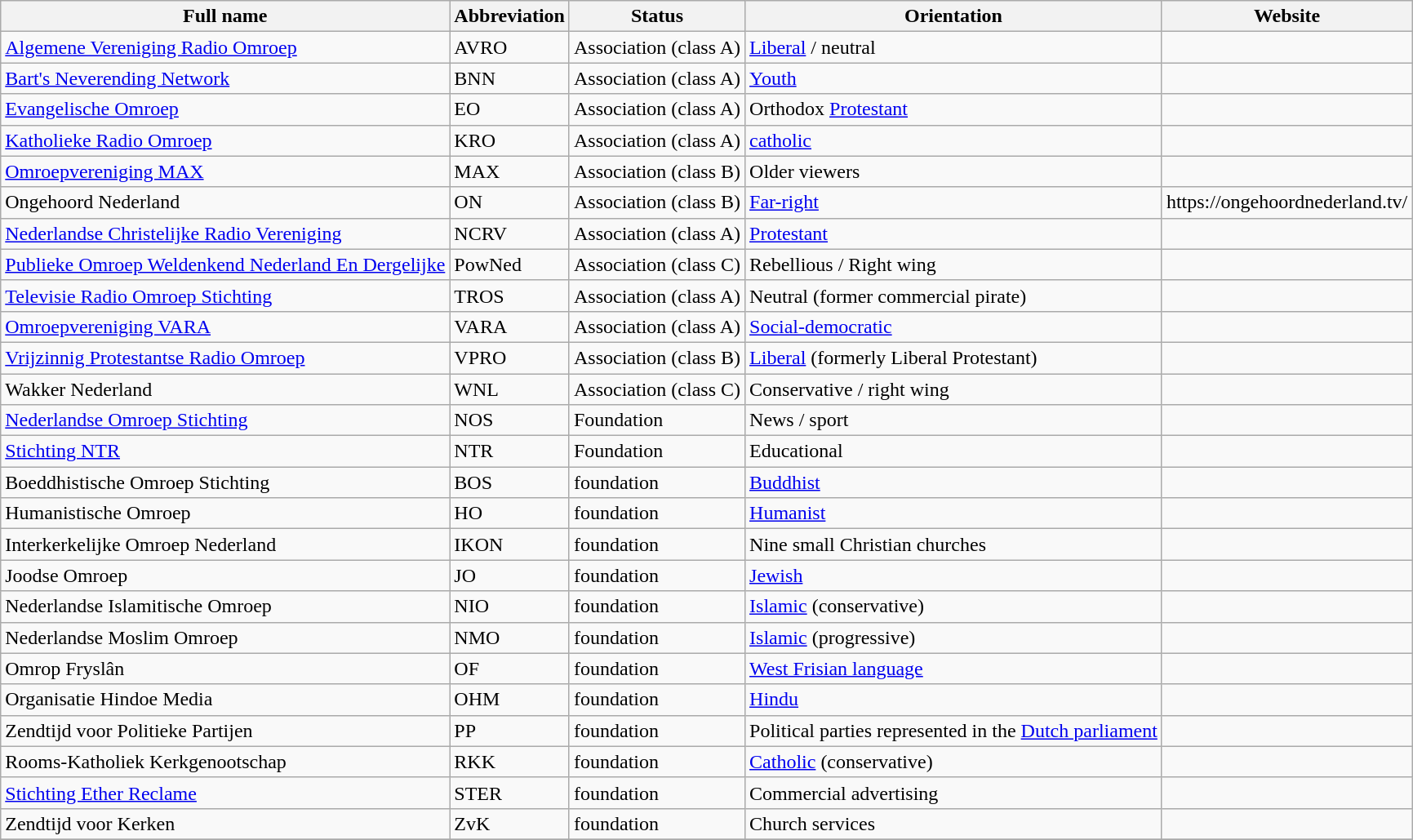<table class="wikitable">
<tr>
<th>Full name</th>
<th>Abbreviation</th>
<th>Status</th>
<th>Orientation</th>
<th>Website</th>
</tr>
<tr>
<td><a href='#'>Algemene Vereniging Radio Omroep</a></td>
<td>AVRO</td>
<td>Association (class A)</td>
<td><a href='#'>Liberal</a> / neutral</td>
<td></td>
</tr>
<tr>
<td><a href='#'>Bart's Neverending Network</a></td>
<td>BNN</td>
<td>Association (class A)</td>
<td><a href='#'>Youth</a></td>
<td></td>
</tr>
<tr>
<td><a href='#'>Evangelische Omroep</a></td>
<td>EO</td>
<td>Association (class A)</td>
<td>Orthodox <a href='#'>Protestant</a></td>
<td></td>
</tr>
<tr>
<td><a href='#'>Katholieke Radio Omroep</a></td>
<td>KRO</td>
<td>Association (class A)</td>
<td><a href='#'>catholic</a></td>
<td></td>
</tr>
<tr>
<td><a href='#'>Omroepvereniging MAX</a></td>
<td>MAX</td>
<td>Association (class B)</td>
<td>Older viewers</td>
<td></td>
</tr>
<tr>
<td>Ongehoord Nederland</td>
<td>ON</td>
<td>Association (class B)</td>
<td><a href='#'>Far-right</a></td>
<td>https://ongehoordnederland.tv/</td>
</tr>
<tr>
<td><a href='#'>Nederlandse Christelijke Radio Vereniging</a></td>
<td>NCRV</td>
<td>Association (class A)</td>
<td><a href='#'>Protestant</a></td>
<td></td>
</tr>
<tr>
<td><a href='#'>Publieke Omroep Weldenkend Nederland En Dergelijke</a></td>
<td>PowNed</td>
<td>Association (class C)</td>
<td>Rebellious / Right wing</td>
<td></td>
</tr>
<tr>
<td><a href='#'>Televisie Radio Omroep Stichting</a></td>
<td>TROS</td>
<td>Association (class A)</td>
<td>Neutral (former commercial pirate)</td>
<td></td>
</tr>
<tr>
<td><a href='#'>Omroepvereniging VARA</a></td>
<td>VARA</td>
<td>Association (class A)</td>
<td><a href='#'>Social-democratic</a></td>
<td></td>
</tr>
<tr>
<td><a href='#'>Vrijzinnig Protestantse Radio Omroep</a></td>
<td>VPRO</td>
<td>Association (class B)</td>
<td><a href='#'>Liberal</a> (formerly Liberal Protestant)</td>
<td></td>
</tr>
<tr>
<td>Wakker Nederland</td>
<td>WNL</td>
<td>Association (class C)</td>
<td>Conservative / right wing</td>
<td></td>
</tr>
<tr>
<td><a href='#'>Nederlandse Omroep Stichting</a></td>
<td>NOS</td>
<td>Foundation</td>
<td>News / sport</td>
<td></td>
</tr>
<tr>
<td><a href='#'>Stichting NTR</a></td>
<td>NTR</td>
<td>Foundation</td>
<td>Educational</td>
<td></td>
</tr>
<tr>
<td>Boeddhistische Omroep Stichting</td>
<td>BOS</td>
<td>foundation</td>
<td><a href='#'>Buddhist</a></td>
<td></td>
</tr>
<tr>
<td>Humanistische Omroep</td>
<td>HO</td>
<td>foundation</td>
<td><a href='#'>Humanist</a></td>
<td></td>
</tr>
<tr>
<td>Interkerkelijke Omroep Nederland</td>
<td>IKON</td>
<td>foundation</td>
<td>Nine small Christian churches</td>
<td></td>
</tr>
<tr>
<td>Joodse Omroep</td>
<td>JO</td>
<td>foundation</td>
<td><a href='#'>Jewish</a></td>
<td></td>
</tr>
<tr>
<td>Nederlandse Islamitische Omroep</td>
<td>NIO</td>
<td>foundation</td>
<td><a href='#'>Islamic</a> (conservative)</td>
<td></td>
</tr>
<tr>
<td>Nederlandse Moslim Omroep</td>
<td>NMO</td>
<td>foundation</td>
<td><a href='#'>Islamic</a> (progressive)</td>
<td></td>
</tr>
<tr>
<td>Omrop Fryslân</td>
<td>OF</td>
<td>foundation</td>
<td><a href='#'>West Frisian language</a></td>
<td></td>
</tr>
<tr>
<td>Organisatie Hindoe Media</td>
<td>OHM</td>
<td>foundation</td>
<td><a href='#'>Hindu</a></td>
<td></td>
</tr>
<tr>
<td>Zendtijd voor Politieke Partijen</td>
<td>PP</td>
<td>foundation</td>
<td>Political parties represented in the <a href='#'>Dutch parliament</a></td>
<td></td>
</tr>
<tr>
<td>Rooms-Katholiek Kerkgenootschap</td>
<td>RKK</td>
<td>foundation</td>
<td><a href='#'>Catholic</a> (conservative)</td>
<td></td>
</tr>
<tr>
<td><a href='#'>Stichting Ether Reclame</a></td>
<td>STER</td>
<td>foundation</td>
<td>Commercial advertising</td>
<td></td>
</tr>
<tr>
<td>Zendtijd voor Kerken</td>
<td>ZvK</td>
<td>foundation</td>
<td>Church services</td>
<td></td>
</tr>
<tr>
</tr>
</table>
